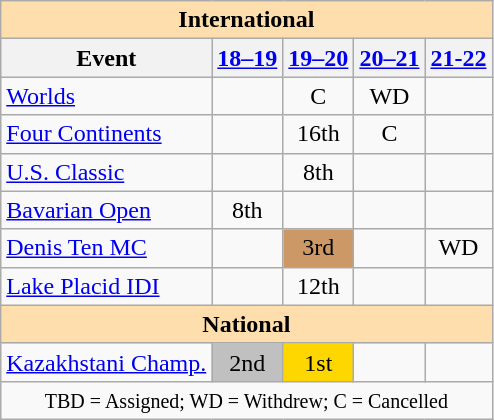<table class="wikitable" style="text-align:center">
<tr>
<th colspan="6" style="background-color: #ffdead;" align="center">International</th>
</tr>
<tr>
<th>Event</th>
<th><a href='#'>18–19</a></th>
<th><a href='#'>19–20</a></th>
<th><a href='#'>20–21</a></th>
<th><a href='#'>21-22</a></th>
</tr>
<tr>
<td align=left><a href='#'>Worlds</a></td>
<td></td>
<td>C</td>
<td>WD</td>
<td></td>
</tr>
<tr>
<td align=left><a href='#'>Four Continents</a></td>
<td></td>
<td>16th</td>
<td>C</td>
<td></td>
</tr>
<tr>
<td align="left"> <a href='#'>U.S. Classic</a></td>
<td></td>
<td>8th</td>
<td></td>
<td></td>
</tr>
<tr>
<td align="left"><a href='#'>Bavarian Open</a></td>
<td>8th</td>
<td></td>
<td></td>
<td></td>
</tr>
<tr>
<td align="left"><a href='#'>Denis Ten MC</a></td>
<td></td>
<td bgcolor="cc9966">3rd</td>
<td></td>
<td>WD</td>
</tr>
<tr>
<td align="left"><a href='#'>Lake Placid IDI</a></td>
<td></td>
<td>12th</td>
<td></td>
<td></td>
</tr>
<tr>
<th colspan="6" style="background-color: #ffdead;" align="center">National</th>
</tr>
<tr>
<td align="left"><a href='#'>Kazakhstani Champ.</a></td>
<td bgcolor="silver">2nd</td>
<td bgcolor="gold">1st</td>
<td></td>
<td></td>
</tr>
<tr>
<td colspan="6" align="center"><small> TBD = Assigned; WD = Withdrew; C = Cancelled </small></td>
</tr>
</table>
